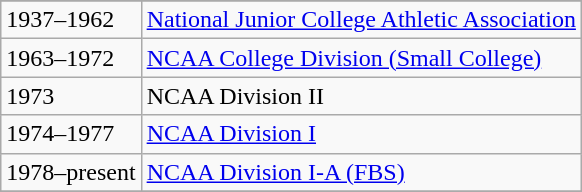<table class="wikitable">
<tr>
</tr>
<tr>
<td>1937–1962</td>
<td><a href='#'>National Junior College Athletic Association</a></td>
</tr>
<tr>
<td>1963–1972</td>
<td><a href='#'>NCAA College Division (Small College)</a></td>
</tr>
<tr>
<td>1973</td>
<td>NCAA Division II</td>
</tr>
<tr>
<td>1974–1977</td>
<td><a href='#'>NCAA Division I</a></td>
</tr>
<tr>
<td>1978–present</td>
<td><a href='#'>NCAA Division I-A (FBS)</a></td>
</tr>
<tr>
</tr>
</table>
